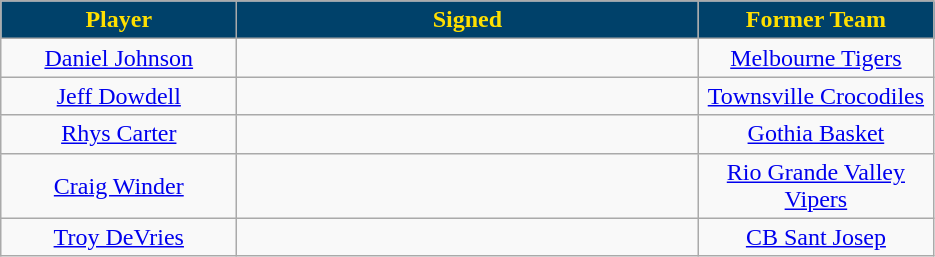<table class="wikitable sortable sortable">
<tr>
<th style="background:#00416A; color:#FFDF00" width=150>Player</th>
<th style="background:#00416A; color:#FFDF00" width=300>Signed</th>
<th style="background:#00416A; color:#FFDF00" width=150>Former Team</th>
</tr>
<tr style="text-align: center">
<td><a href='#'>Daniel Johnson</a></td>
<td></td>
<td><a href='#'>Melbourne Tigers</a></td>
</tr>
<tr style="text-align: center">
<td><a href='#'>Jeff Dowdell</a></td>
<td></td>
<td><a href='#'>Townsville Crocodiles</a></td>
</tr>
<tr style="text-align: center">
<td><a href='#'>Rhys Carter</a></td>
<td></td>
<td><a href='#'>Gothia Basket</a></td>
</tr>
<tr style="text-align: center">
<td><a href='#'>Craig Winder</a></td>
<td></td>
<td><a href='#'>Rio Grande Valley Vipers</a></td>
</tr>
<tr style="text-align: center">
<td><a href='#'>Troy DeVries</a></td>
<td></td>
<td><a href='#'>CB Sant Josep</a></td>
</tr>
</table>
